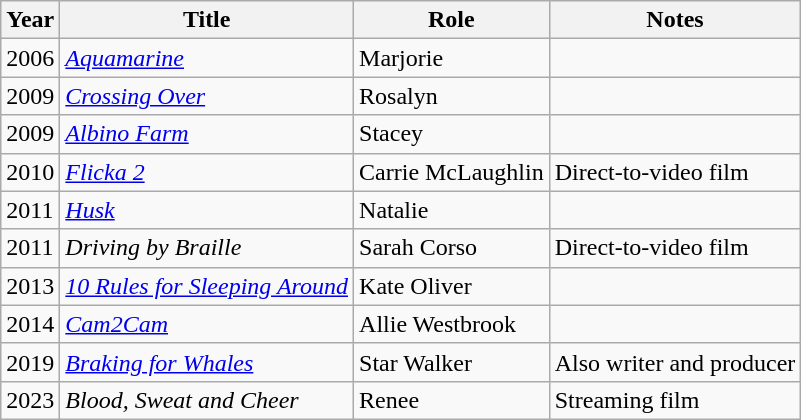<table class="wikitable sortable">
<tr>
<th>Year</th>
<th>Title</th>
<th>Role</th>
<th class="unsortable">Notes</th>
</tr>
<tr>
<td>2006</td>
<td><em><a href='#'>Aquamarine</a></em></td>
<td>Marjorie</td>
<td></td>
</tr>
<tr>
<td>2009</td>
<td><em><a href='#'>Crossing Over</a></em></td>
<td>Rosalyn</td>
<td></td>
</tr>
<tr>
<td>2009</td>
<td><em><a href='#'>Albino Farm</a></em></td>
<td>Stacey</td>
<td></td>
</tr>
<tr>
<td>2010</td>
<td><em><a href='#'>Flicka 2</a></em></td>
<td>Carrie McLaughlin</td>
<td>Direct-to-video film</td>
</tr>
<tr>
<td>2011</td>
<td><em><a href='#'>Husk</a></em></td>
<td>Natalie</td>
<td></td>
</tr>
<tr>
<td>2011</td>
<td><em>Driving by Braille</em></td>
<td>Sarah Corso</td>
<td>Direct-to-video film</td>
</tr>
<tr>
<td>2013</td>
<td><em><a href='#'>10 Rules for Sleeping Around</a></em></td>
<td>Kate Oliver</td>
<td></td>
</tr>
<tr>
<td>2014</td>
<td><em><a href='#'>Cam2Cam</a></em></td>
<td>Allie Westbrook</td>
<td></td>
</tr>
<tr>
<td>2019</td>
<td><em><a href='#'>Braking for Whales</a></em></td>
<td>Star Walker</td>
<td>Also writer and producer</td>
</tr>
<tr>
<td>2023</td>
<td><em>Blood, Sweat and Cheer</em></td>
<td>Renee</td>
<td>Streaming film</td>
</tr>
</table>
